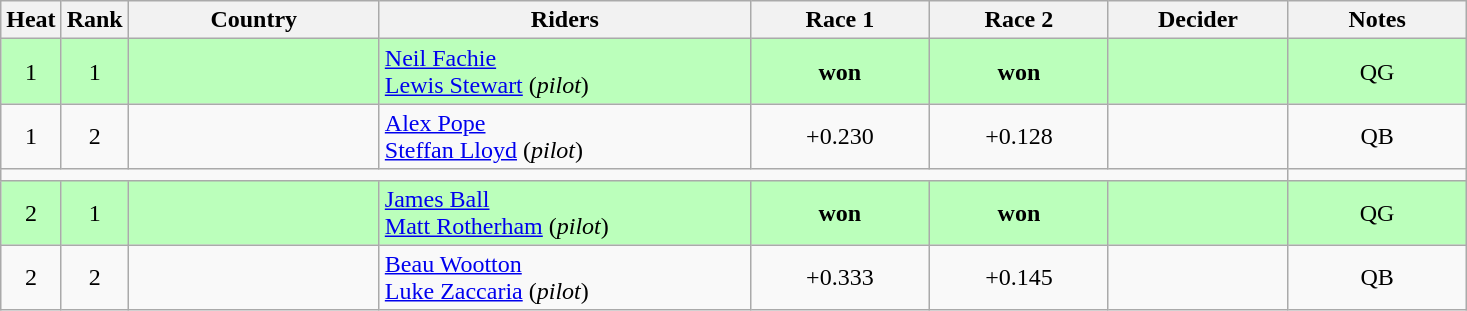<table class="wikitable sortable" style="text-align:center;">
<tr>
<th>Heat</th>
<th>Rank</th>
<th style="width:10em;">Country</th>
<th style="width:15em;">Riders</th>
<th style="width:7em;">Race 1</th>
<th style="width:7em;">Race 2</th>
<th style="width:7em;">Decider</th>
<th style="width:7em;">Notes</th>
</tr>
<tr bgcolor=bbffbb>
<td>1</td>
<td>1</td>
<td align=left></td>
<td align="left"><a href='#'>Neil Fachie</a><br><a href='#'>Lewis Stewart</a> (<em>pilot</em>)</td>
<td><strong>won</strong></td>
<td><strong>won</strong></td>
<td></td>
<td>QG</td>
</tr>
<tr>
<td>1</td>
<td>2</td>
<td align="left"></td>
<td align="left"><a href='#'>Alex Pope</a><br><a href='#'>Steffan Lloyd</a> (<em>pilot</em>)</td>
<td>+0.230</td>
<td>+0.128</td>
<td></td>
<td>QB</td>
</tr>
<tr>
<td colspan=7></td>
</tr>
<tr bgcolor=bbffbb>
<td>2</td>
<td>1</td>
<td align="left"></td>
<td align="left"><a href='#'>James Ball</a><br><a href='#'>Matt Rotherham</a> (<em>pilot</em>)</td>
<td><strong>won</strong></td>
<td><strong>won</strong></td>
<td></td>
<td>QG</td>
</tr>
<tr>
<td>2</td>
<td>2</td>
<td align="left"></td>
<td align="left"><a href='#'>Beau Wootton</a><br><a href='#'>Luke Zaccaria</a> (<em>pilot</em>)</td>
<td>+0.333</td>
<td>+0.145</td>
<td></td>
<td>QB</td>
</tr>
</table>
